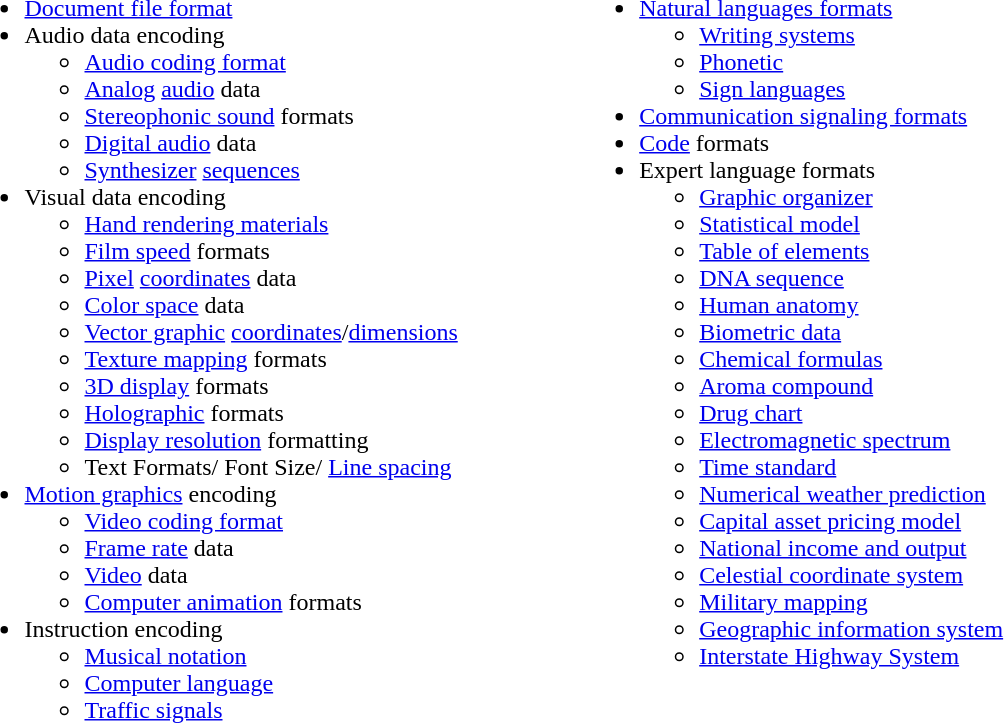<table width="65%">
<tr valign=top>
<td width="50%"><br><ul><li><a href='#'>Document file format</a></li><li>Audio data encoding<ul><li><a href='#'>Audio coding format</a></li><li><a href='#'>Analog</a> <a href='#'>audio</a> data</li><li><a href='#'>Stereophonic sound</a> formats</li><li><a href='#'>Digital audio</a> data</li><li><a href='#'>Synthesizer</a> <a href='#'>sequences</a></li></ul></li><li>Visual data encoding<ul><li><a href='#'>Hand rendering materials</a></li><li><a href='#'>Film speed</a> formats</li><li><a href='#'>Pixel</a> <a href='#'>coordinates</a> data</li><li><a href='#'>Color space</a> data</li><li><a href='#'>Vector graphic</a> <a href='#'>coordinates</a>/<a href='#'>dimensions</a></li><li><a href='#'>Texture mapping</a> formats</li><li><a href='#'>3D display</a> formats</li><li><a href='#'>Holographic</a> formats</li><li><a href='#'>Display resolution</a> formatting</li><li>Text Formats/ Font Size/ <a href='#'>Line spacing</a></li></ul></li><li><a href='#'>Motion graphics</a> encoding<ul><li><a href='#'>Video coding format</a></li><li><a href='#'>Frame rate</a> data</li><li><a href='#'>Video</a> data</li><li><a href='#'>Computer animation</a> formats</li></ul></li><li>Instruction encoding<ul><li><a href='#'>Musical notation</a></li><li><a href='#'>Computer language</a></li><li><a href='#'>Traffic signals</a></li></ul></li></ul></td>
<td width="50%"><br><ul><li><a href='#'>Natural languages formats</a><ul><li><a href='#'>Writing systems</a></li><li><a href='#'>Phonetic</a></li><li><a href='#'>Sign languages</a></li></ul></li><li><a href='#'>Communication signaling formats</a></li><li><a href='#'>Code</a> formats</li><li>Expert language formats<ul><li><a href='#'>Graphic organizer</a></li><li><a href='#'>Statistical model</a></li><li><a href='#'>Table of elements</a></li><li><a href='#'>DNA sequence</a></li><li><a href='#'>Human anatomy</a></li><li><a href='#'>Biometric data</a></li><li><a href='#'>Chemical formulas</a></li><li><a href='#'>Aroma compound</a></li><li><a href='#'>Drug chart</a></li><li><a href='#'>Electromagnetic spectrum</a></li><li><a href='#'>Time standard</a></li><li><a href='#'>Numerical weather prediction</a></li><li><a href='#'>Capital asset pricing model</a></li><li><a href='#'>National income and output</a></li><li><a href='#'>Celestial coordinate system</a></li><li><a href='#'>Military mapping</a></li><li><a href='#'>Geographic information system</a></li><li><a href='#'>Interstate Highway System</a></li></ul></li></ul></td>
</tr>
</table>
